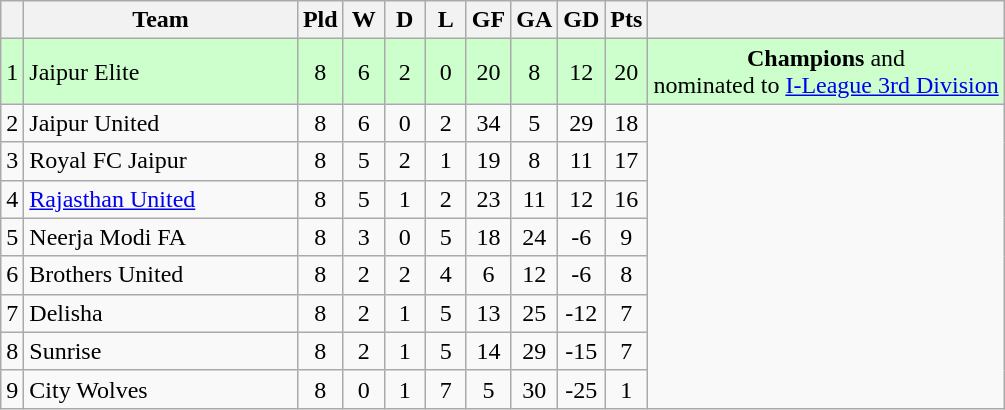<table class="wikitable" style="text-align: center;">
<tr>
<th></th>
<th width="175">Team</th>
<th width="20">Pld</th>
<th width="20">W</th>
<th width="20">D</th>
<th width="20">L</th>
<th width="20">GF</th>
<th width="20">GA</th>
<th width="20">GD</th>
<th width="20">Pts</th>
<th></th>
</tr>
<tr bgcolor="#ccffcc">
<td>1</td>
<td align="left">Jaipur Elite</td>
<td>8</td>
<td>6</td>
<td>2</td>
<td>0</td>
<td>20</td>
<td>8</td>
<td>12</td>
<td>20</td>
<td><strong>Champions</strong> and<br>nominated to <a href='#'>I-League 3rd Division</a></td>
</tr>
<tr>
<td>2</td>
<td align="left">Jaipur United</td>
<td>8</td>
<td>6</td>
<td>0</td>
<td>2</td>
<td>34</td>
<td>5</td>
<td>29</td>
<td>18</td>
<td rowspan="8"></td>
</tr>
<tr>
<td>3</td>
<td align="left">Royal FC Jaipur</td>
<td>8</td>
<td>5</td>
<td>2</td>
<td>1</td>
<td>19</td>
<td>8</td>
<td>11</td>
<td>17</td>
</tr>
<tr>
<td>4</td>
<td align="left"><a href='#'>Rajasthan United</a></td>
<td>8</td>
<td>5</td>
<td>1</td>
<td>2</td>
<td>23</td>
<td>11</td>
<td>12</td>
<td>16</td>
</tr>
<tr>
<td>5</td>
<td align="left">Neerja Modi FA</td>
<td>8</td>
<td>3</td>
<td>0</td>
<td>5</td>
<td>18</td>
<td>24</td>
<td>-6</td>
<td>9</td>
</tr>
<tr>
<td>6</td>
<td align="left">Brothers United</td>
<td>8</td>
<td>2</td>
<td>2</td>
<td>4</td>
<td>6</td>
<td>12</td>
<td>-6</td>
<td>8</td>
</tr>
<tr>
<td>7</td>
<td align="left">Delisha</td>
<td>8</td>
<td>2</td>
<td>1</td>
<td>5</td>
<td>13</td>
<td>25</td>
<td>-12</td>
<td>7</td>
</tr>
<tr>
<td>8</td>
<td align="left">Sunrise</td>
<td>8</td>
<td>2</td>
<td>1</td>
<td>5</td>
<td>14</td>
<td>29</td>
<td>-15</td>
<td>7</td>
</tr>
<tr>
<td>9</td>
<td align="left">City Wolves</td>
<td>8</td>
<td>0</td>
<td>1</td>
<td>7</td>
<td>5</td>
<td>30</td>
<td>-25</td>
<td>1</td>
</tr>
</table>
